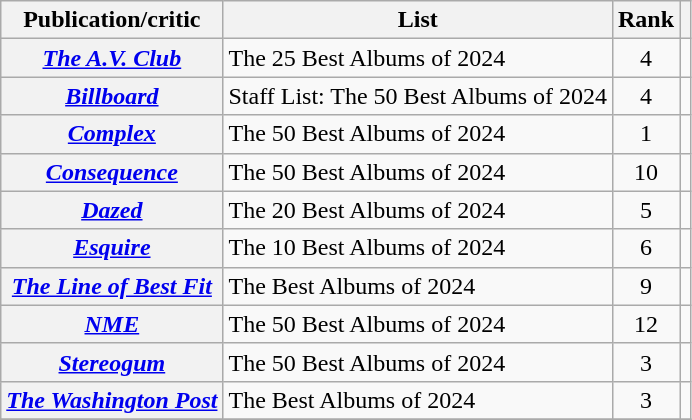<table class="wikitable sortable plainrowheaders">
<tr>
<th scope="col">Publication/critic</th>
<th scope="col">List</th>
<th scope="col">Rank</th>
<th scope="col" class="unsortable"></th>
</tr>
<tr>
<th scope="row"><em><a href='#'>The A.V. Club</a></em></th>
<td>The 25 Best Albums of 2024</td>
<td style="text-align: center;">4</td>
<td style="text-align: center;"></td>
</tr>
<tr>
<th scope="row"><em><a href='#'>Billboard</a></em></th>
<td>Staff List: The 50 Best Albums of 2024</td>
<td style="text-align: center;">4</td>
<td style="text-align: center;"></td>
</tr>
<tr>
<th scope="row"><em><a href='#'>Complex</a></em></th>
<td>The 50 Best Albums of 2024</td>
<td style="text-align: center;">1</td>
<td style="text-align: center;"></td>
</tr>
<tr>
<th scope="row"><em><a href='#'>Consequence</a></em></th>
<td>The 50 Best Albums of 2024</td>
<td style="text-align: center;">10</td>
<td style="text-align: center;"></td>
</tr>
<tr>
<th scope="row"><em><a href='#'>Dazed</a></em></th>
<td>The 20 Best Albums of 2024</td>
<td style="text-align: center;">5</td>
<td style="text-align: center;"></td>
</tr>
<tr>
<th scope="row"><em><a href='#'>Esquire</a></em></th>
<td>The 10 Best Albums of 2024</td>
<td style="text-align: center;">6</td>
<td style="text-align: center;"></td>
</tr>
<tr>
<th scope="row"><em><a href='#'>The Line of Best Fit</a></em></th>
<td>The Best Albums of 2024</td>
<td style="text-align: center;">9</td>
<td style="text-align: center;"></td>
</tr>
<tr>
<th scope="row"><em><a href='#'>NME</a></em></th>
<td>The 50 Best Albums of 2024</td>
<td style="text-align: center;">12</td>
<td style="text-align: center;"></td>
</tr>
<tr>
<th scope="row"><em><a href='#'>Stereogum</a></em></th>
<td>The 50 Best Albums of 2024</td>
<td style="text-align: center;">3</td>
<td style="text-align: center;"></td>
</tr>
<tr>
<th scope="row"><em><a href='#'>The Washington Post</a></em></th>
<td>The Best Albums of 2024</td>
<td style="text-align: center;">3</td>
<td style="text-align: center;"></td>
</tr>
<tr>
</tr>
</table>
